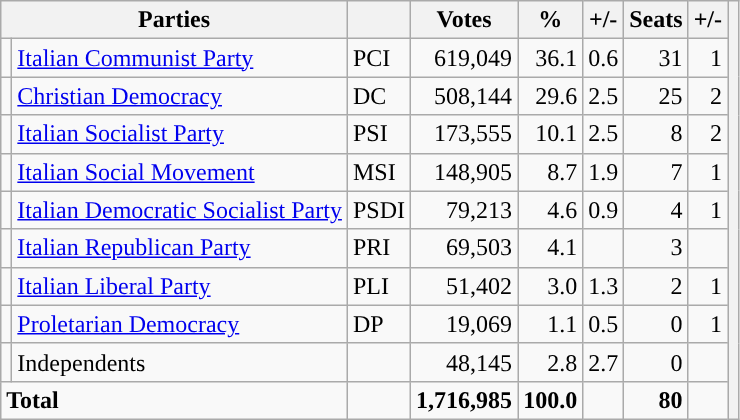<table class="wikitable">
<tr>
<th colspan="2">Parties</th>
<th></th>
<th>Votes</th>
<th>%</th>
<th>+/-</th>
<th>Seats</th>
<th>+/-</th>
<th rowspan="13"></th>
</tr>
<tr>
<td style="background-color:"></td>
<td><a href='#'>Italian Communist Party</a></td>
<td>PCI</td>
<td align=right>619,049</td>
<td align=right>36.1</td>
<td align=right> 0.6</td>
<td align=right>31</td>
<td align=right> 1</td>
</tr>
<tr>
<td style="background-color:"></td>
<td><a href='#'>Christian Democracy</a></td>
<td>DC</td>
<td align=right>508,144</td>
<td align=right>29.6</td>
<td align=right> 2.5</td>
<td align=right>25</td>
<td align=right> 2</td>
</tr>
<tr>
<td style="background-color:"></td>
<td><a href='#'>Italian Socialist Party</a></td>
<td>PSI</td>
<td align=right>173,555</td>
<td align=right>10.1</td>
<td align=right> 2.5</td>
<td align=right>8</td>
<td align=right> 2</td>
</tr>
<tr>
<td style="background-color:"></td>
<td><a href='#'>Italian Social Movement</a></td>
<td>MSI</td>
<td align=right>148,905</td>
<td align=right>8.7</td>
<td align=right> 1.9</td>
<td align=right>7</td>
<td align=right> 1</td>
</tr>
<tr>
<td style="background-color:"></td>
<td><a href='#'>Italian Democratic Socialist Party</a></td>
<td>PSDI</td>
<td align=right>79,213</td>
<td align=right>4.6</td>
<td align=right> 0.9</td>
<td align=right>4</td>
<td align=right> 1</td>
</tr>
<tr>
<td style="background-color:"></td>
<td><a href='#'>Italian Republican Party</a></td>
<td>PRI</td>
<td align=right>69,503</td>
<td align=right>4.1</td>
<td align=right></td>
<td align=right>3</td>
<td align=right></td>
</tr>
<tr>
<td style="background-color:"></td>
<td><a href='#'>Italian Liberal Party</a></td>
<td>PLI</td>
<td align=right>51,402</td>
<td align=right>3.0</td>
<td align=right> 1.3</td>
<td align=right>2</td>
<td align=right> 1</td>
</tr>
<tr>
<td style="background-color:"></td>
<td><a href='#'>Proletarian Democracy</a></td>
<td>DP</td>
<td align=right>19,069</td>
<td align=right>1.1</td>
<td align=right> 0.5</td>
<td align=right>0</td>
<td align=right> 1</td>
</tr>
<tr>
<td style="background-color:"></td>
<td>Independents</td>
<td></td>
<td align=right>48,145</td>
<td align=right>2.8</td>
<td align=right> 2.7</td>
<td align=right>0</td>
<td align=right></td>
</tr>
<tr>
<td colspan="2"><strong>Total</strong></td>
<td></td>
<td align=right><strong>1,716,985</strong></td>
<td align=right><strong>100.0</strong></td>
<td></td>
<td align=right><strong>80</strong></td>
<td></td>
</tr>
</table>
